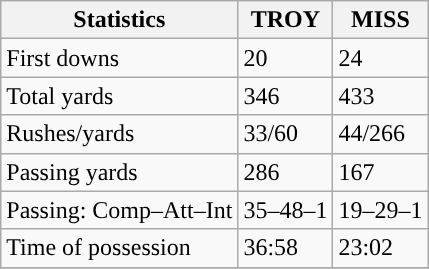<table class="wikitable" style="float: left;">
<tr>
<th>Statistics</th>
<th>TROY</th>
<th>MISS</th>
</tr>
<tr>
<td>First downs</td>
<td>20</td>
<td>24</td>
</tr>
<tr>
<td>Total yards</td>
<td>346</td>
<td>433</td>
</tr>
<tr>
<td>Rushes/yards</td>
<td>33/60</td>
<td>44/266</td>
</tr>
<tr>
<td>Passing yards</td>
<td>286</td>
<td>167</td>
</tr>
<tr>
<td>Passing: Comp–Att–Int</td>
<td>35–48–1</td>
<td>19–29–1</td>
</tr>
<tr>
<td>Time of possession</td>
<td>36:58</td>
<td>23:02</td>
</tr>
<tr>
</tr>
</table>
